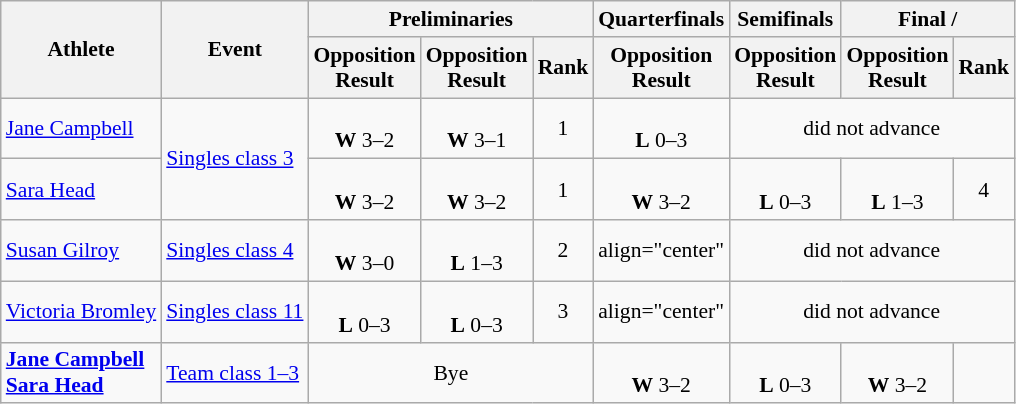<table class=wikitable style="font-size:90%">
<tr>
<th rowspan="2">Athlete</th>
<th rowspan="2">Event</th>
<th colspan="3">Preliminaries</th>
<th>Quarterfinals</th>
<th>Semifinals</th>
<th colspan="2">Final / </th>
</tr>
<tr>
<th>Opposition<br>Result</th>
<th>Opposition<br>Result</th>
<th>Rank</th>
<th>Opposition<br>Result</th>
<th>Opposition<br>Result</th>
<th>Opposition<br>Result</th>
<th>Rank</th>
</tr>
<tr>
<td><a href='#'>Jane Campbell</a></td>
<td rowspan="2"><a href='#'>Singles class 3</a></td>
<td align="center"><br><strong>W</strong> 3–2</td>
<td align="center"><br><strong>W</strong> 3–1</td>
<td align="center">1</td>
<td align="center"><br><strong>L</strong> 0–3</td>
<td align="center" colspan=3>did not advance</td>
</tr>
<tr>
<td><a href='#'>Sara Head</a></td>
<td align="center"><br><strong>W</strong> 3–2</td>
<td align="center"><br><strong>W</strong> 3–2</td>
<td align="center">1</td>
<td align="center"><br><strong>W</strong> 3–2</td>
<td align="center"><br><strong>L</strong> 0–3</td>
<td align="center"><br><strong>L</strong> 1–3</td>
<td align="center">4</td>
</tr>
<tr>
<td><a href='#'>Susan Gilroy</a></td>
<td><a href='#'>Singles class 4</a></td>
<td align="center"><br><strong>W</strong> 3–0</td>
<td align="center"><br><strong>L</strong>  1–3</td>
<td align="center">2</td>
<td>align="center" </td>
<td align="center" colspan=3>did not advance</td>
</tr>
<tr>
<td><a href='#'>Victoria Bromley</a></td>
<td><a href='#'>Singles class 11</a></td>
<td align="center"><br><strong>L</strong> 0–3</td>
<td align="center"><br><strong>L</strong> 0–3</td>
<td align="center">3</td>
<td>align="center" </td>
<td align="center" colspan=3>did not advance</td>
</tr>
<tr>
<td><strong><a href='#'>Jane Campbell</a><br><a href='#'>Sara Head</a></strong></td>
<td><a href='#'>Team class 1–3</a></td>
<td align="center" colspan="3">Bye</td>
<td align="center"><br><strong>W</strong> 3–2</td>
<td align="center"><br><strong>L</strong> 0–3</td>
<td align="center"><br><strong>W</strong> 3–2</td>
<td align="center"></td>
</tr>
</table>
